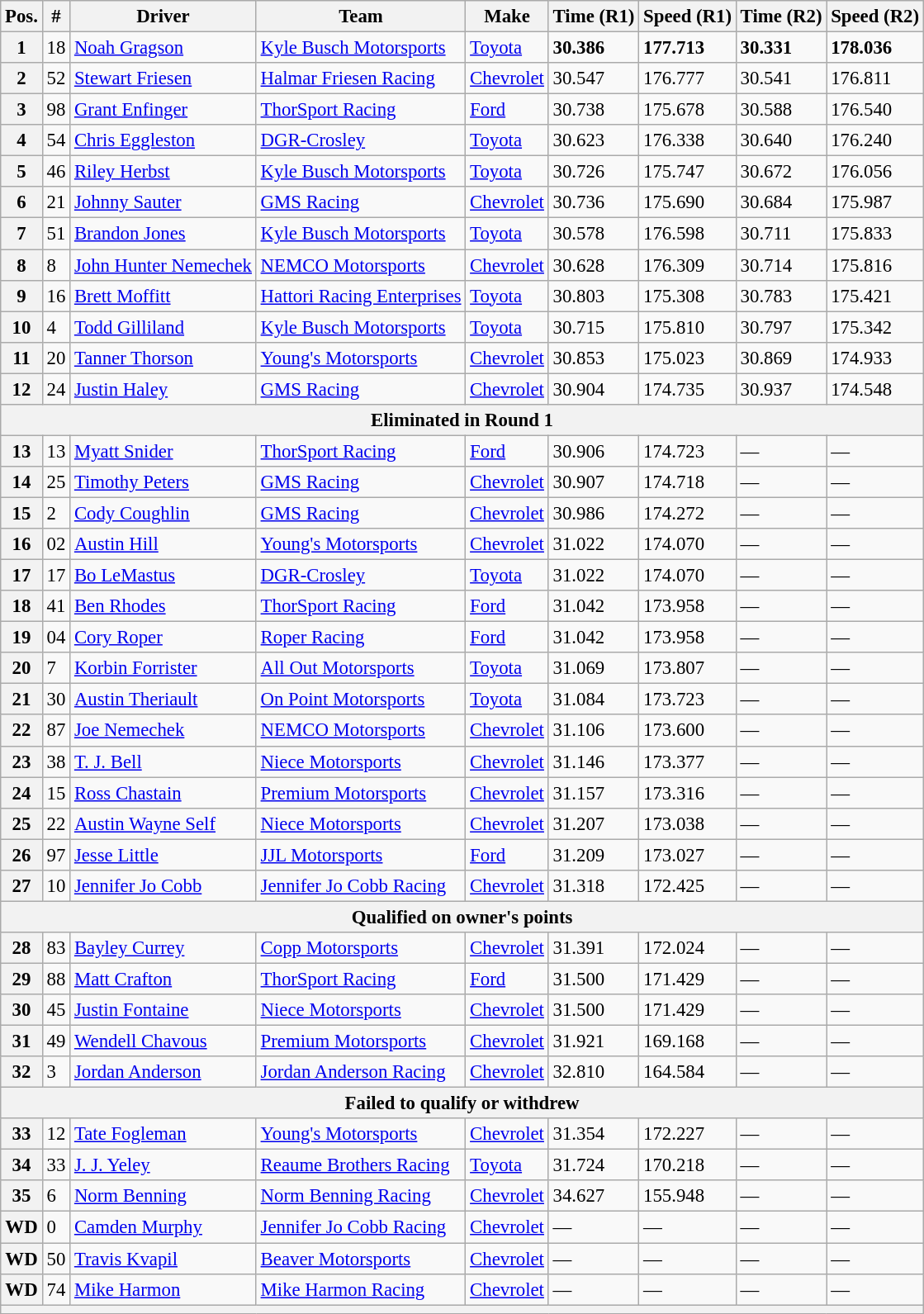<table class="wikitable" style="font-size:95%">
<tr>
<th>Pos.</th>
<th>#</th>
<th>Driver</th>
<th>Team</th>
<th>Make</th>
<th>Time (R1)</th>
<th>Speed (R1)</th>
<th>Time (R2)</th>
<th>Speed (R2)</th>
</tr>
<tr>
<th>1</th>
<td>18</td>
<td><a href='#'>Noah Gragson</a></td>
<td><a href='#'>Kyle Busch Motorsports</a></td>
<td><a href='#'>Toyota</a></td>
<td><strong>30.386</strong></td>
<td><strong>177.713</strong></td>
<td><strong>30.331</strong></td>
<td><strong>178.036</strong></td>
</tr>
<tr>
<th>2</th>
<td>52</td>
<td><a href='#'>Stewart Friesen</a></td>
<td><a href='#'>Halmar Friesen Racing</a></td>
<td><a href='#'>Chevrolet</a></td>
<td>30.547</td>
<td>176.777</td>
<td>30.541</td>
<td>176.811</td>
</tr>
<tr>
<th>3</th>
<td>98</td>
<td><a href='#'>Grant Enfinger</a></td>
<td><a href='#'>ThorSport Racing</a></td>
<td><a href='#'>Ford</a></td>
<td>30.738</td>
<td>175.678</td>
<td>30.588</td>
<td>176.540</td>
</tr>
<tr>
<th>4</th>
<td>54</td>
<td><a href='#'>Chris Eggleston</a></td>
<td><a href='#'>DGR-Crosley</a></td>
<td><a href='#'>Toyota</a></td>
<td>30.623</td>
<td>176.338</td>
<td>30.640</td>
<td>176.240</td>
</tr>
<tr>
<th>5</th>
<td>46</td>
<td><a href='#'>Riley Herbst</a></td>
<td><a href='#'>Kyle Busch Motorsports</a></td>
<td><a href='#'>Toyota</a></td>
<td>30.726</td>
<td>175.747</td>
<td>30.672</td>
<td>176.056</td>
</tr>
<tr>
<th>6</th>
<td>21</td>
<td><a href='#'>Johnny Sauter</a></td>
<td><a href='#'>GMS Racing</a></td>
<td><a href='#'>Chevrolet</a></td>
<td>30.736</td>
<td>175.690</td>
<td>30.684</td>
<td>175.987</td>
</tr>
<tr>
<th>7</th>
<td>51</td>
<td><a href='#'>Brandon Jones</a></td>
<td><a href='#'>Kyle Busch Motorsports</a></td>
<td><a href='#'>Toyota</a></td>
<td>30.578</td>
<td>176.598</td>
<td>30.711</td>
<td>175.833</td>
</tr>
<tr>
<th>8</th>
<td>8</td>
<td><a href='#'>John Hunter Nemechek</a></td>
<td><a href='#'>NEMCO Motorsports</a></td>
<td><a href='#'>Chevrolet</a></td>
<td>30.628</td>
<td>176.309</td>
<td>30.714</td>
<td>175.816</td>
</tr>
<tr>
<th>9</th>
<td>16</td>
<td><a href='#'>Brett Moffitt</a></td>
<td><a href='#'>Hattori Racing Enterprises</a></td>
<td><a href='#'>Toyota</a></td>
<td>30.803</td>
<td>175.308</td>
<td>30.783</td>
<td>175.421</td>
</tr>
<tr>
<th>10</th>
<td>4</td>
<td><a href='#'>Todd Gilliland</a></td>
<td><a href='#'>Kyle Busch Motorsports</a></td>
<td><a href='#'>Toyota</a></td>
<td>30.715</td>
<td>175.810</td>
<td>30.797</td>
<td>175.342</td>
</tr>
<tr>
<th>11</th>
<td>20</td>
<td><a href='#'>Tanner Thorson</a></td>
<td><a href='#'>Young's Motorsports</a></td>
<td><a href='#'>Chevrolet</a></td>
<td>30.853</td>
<td>175.023</td>
<td>30.869</td>
<td>174.933</td>
</tr>
<tr>
<th>12</th>
<td>24</td>
<td><a href='#'>Justin Haley</a></td>
<td><a href='#'>GMS Racing</a></td>
<td><a href='#'>Chevrolet</a></td>
<td>30.904</td>
<td>174.735</td>
<td>30.937</td>
<td>174.548</td>
</tr>
<tr>
<th colspan="9">Eliminated in Round 1</th>
</tr>
<tr>
<th>13</th>
<td>13</td>
<td><a href='#'>Myatt Snider</a></td>
<td><a href='#'>ThorSport Racing</a></td>
<td><a href='#'>Ford</a></td>
<td>30.906</td>
<td>174.723</td>
<td>—</td>
<td>—</td>
</tr>
<tr>
<th>14</th>
<td>25</td>
<td><a href='#'>Timothy Peters</a></td>
<td><a href='#'>GMS Racing</a></td>
<td><a href='#'>Chevrolet</a></td>
<td>30.907</td>
<td>174.718</td>
<td>—</td>
<td>—</td>
</tr>
<tr>
<th>15</th>
<td>2</td>
<td><a href='#'>Cody Coughlin</a></td>
<td><a href='#'>GMS Racing</a></td>
<td><a href='#'>Chevrolet</a></td>
<td>30.986</td>
<td>174.272</td>
<td>—</td>
<td>—</td>
</tr>
<tr>
<th>16</th>
<td>02</td>
<td><a href='#'>Austin Hill</a></td>
<td><a href='#'>Young's Motorsports</a></td>
<td><a href='#'>Chevrolet</a></td>
<td>31.022</td>
<td>174.070</td>
<td>—</td>
<td>—</td>
</tr>
<tr>
<th>17</th>
<td>17</td>
<td><a href='#'>Bo LeMastus</a></td>
<td><a href='#'>DGR-Crosley</a></td>
<td><a href='#'>Toyota</a></td>
<td>31.022</td>
<td>174.070</td>
<td>—</td>
<td>—</td>
</tr>
<tr>
<th>18</th>
<td>41</td>
<td><a href='#'>Ben Rhodes</a></td>
<td><a href='#'>ThorSport Racing</a></td>
<td><a href='#'>Ford</a></td>
<td>31.042</td>
<td>173.958</td>
<td>—</td>
<td>—</td>
</tr>
<tr>
<th>19</th>
<td>04</td>
<td><a href='#'>Cory Roper</a></td>
<td><a href='#'>Roper Racing</a></td>
<td><a href='#'>Ford</a></td>
<td>31.042</td>
<td>173.958</td>
<td>—</td>
<td>—</td>
</tr>
<tr>
<th>20</th>
<td>7</td>
<td><a href='#'>Korbin Forrister</a></td>
<td><a href='#'>All Out Motorsports</a></td>
<td><a href='#'>Toyota</a></td>
<td>31.069</td>
<td>173.807</td>
<td>—</td>
<td>—</td>
</tr>
<tr>
<th>21</th>
<td>30</td>
<td><a href='#'>Austin Theriault</a></td>
<td><a href='#'>On Point Motorsports</a></td>
<td><a href='#'>Toyota</a></td>
<td>31.084</td>
<td>173.723</td>
<td>—</td>
<td>—</td>
</tr>
<tr>
<th>22</th>
<td>87</td>
<td><a href='#'>Joe Nemechek</a></td>
<td><a href='#'>NEMCO Motorsports</a></td>
<td><a href='#'>Chevrolet</a></td>
<td>31.106</td>
<td>173.600</td>
<td>—</td>
<td>—</td>
</tr>
<tr>
<th>23</th>
<td>38</td>
<td><a href='#'>T. J. Bell</a></td>
<td><a href='#'>Niece Motorsports</a></td>
<td><a href='#'>Chevrolet</a></td>
<td>31.146</td>
<td>173.377</td>
<td>—</td>
<td>—</td>
</tr>
<tr>
<th>24</th>
<td>15</td>
<td><a href='#'>Ross Chastain</a></td>
<td><a href='#'>Premium Motorsports</a></td>
<td><a href='#'>Chevrolet</a></td>
<td>31.157</td>
<td>173.316</td>
<td>—</td>
<td>—</td>
</tr>
<tr>
<th>25</th>
<td>22</td>
<td><a href='#'>Austin Wayne Self</a></td>
<td><a href='#'>Niece Motorsports</a></td>
<td><a href='#'>Chevrolet</a></td>
<td>31.207</td>
<td>173.038</td>
<td>—</td>
<td>—</td>
</tr>
<tr>
<th>26</th>
<td>97</td>
<td><a href='#'>Jesse Little</a></td>
<td><a href='#'>JJL Motorsports</a></td>
<td><a href='#'>Ford</a></td>
<td>31.209</td>
<td>173.027</td>
<td>—</td>
<td>—</td>
</tr>
<tr>
<th>27</th>
<td>10</td>
<td><a href='#'>Jennifer Jo Cobb</a></td>
<td><a href='#'>Jennifer Jo Cobb Racing</a></td>
<td><a href='#'>Chevrolet</a></td>
<td>31.318</td>
<td>172.425</td>
<td>—</td>
<td>—</td>
</tr>
<tr>
<th colspan="9">Qualified on owner's points</th>
</tr>
<tr>
<th>28</th>
<td>83</td>
<td><a href='#'>Bayley Currey</a></td>
<td><a href='#'>Copp Motorsports</a></td>
<td><a href='#'>Chevrolet</a></td>
<td>31.391</td>
<td>172.024</td>
<td>—</td>
<td>—</td>
</tr>
<tr>
<th>29</th>
<td>88</td>
<td><a href='#'>Matt Crafton</a></td>
<td><a href='#'>ThorSport Racing</a></td>
<td><a href='#'>Ford</a></td>
<td>31.500</td>
<td>171.429</td>
<td>—</td>
<td>—</td>
</tr>
<tr>
<th>30</th>
<td>45</td>
<td><a href='#'>Justin Fontaine</a></td>
<td><a href='#'>Niece Motorsports</a></td>
<td><a href='#'>Chevrolet</a></td>
<td>31.500</td>
<td>171.429</td>
<td>—</td>
<td>—</td>
</tr>
<tr>
<th>31</th>
<td>49</td>
<td><a href='#'>Wendell Chavous</a></td>
<td><a href='#'>Premium Motorsports</a></td>
<td><a href='#'>Chevrolet</a></td>
<td>31.921</td>
<td>169.168</td>
<td>—</td>
<td>—</td>
</tr>
<tr>
<th>32</th>
<td>3</td>
<td><a href='#'>Jordan Anderson</a></td>
<td><a href='#'>Jordan Anderson Racing</a></td>
<td><a href='#'>Chevrolet</a></td>
<td>32.810</td>
<td>164.584</td>
<td>—</td>
<td>—</td>
</tr>
<tr>
<th colspan="9">Failed to qualify or withdrew</th>
</tr>
<tr>
<th>33</th>
<td>12</td>
<td><a href='#'>Tate Fogleman</a></td>
<td><a href='#'>Young's Motorsports</a></td>
<td><a href='#'>Chevrolet</a></td>
<td>31.354</td>
<td>172.227</td>
<td>—</td>
<td>—</td>
</tr>
<tr>
<th>34</th>
<td>33</td>
<td><a href='#'>J. J. Yeley</a></td>
<td><a href='#'>Reaume Brothers Racing</a></td>
<td><a href='#'>Toyota</a></td>
<td>31.724</td>
<td>170.218</td>
<td>—</td>
<td>—</td>
</tr>
<tr>
<th>35</th>
<td>6</td>
<td><a href='#'>Norm Benning</a></td>
<td><a href='#'>Norm Benning Racing</a></td>
<td><a href='#'>Chevrolet</a></td>
<td>34.627</td>
<td>155.948</td>
<td>—</td>
<td>—</td>
</tr>
<tr>
<th>WD</th>
<td>0</td>
<td><a href='#'>Camden Murphy</a></td>
<td><a href='#'>Jennifer Jo Cobb Racing</a></td>
<td><a href='#'>Chevrolet</a></td>
<td>—</td>
<td>—</td>
<td>—</td>
<td>—</td>
</tr>
<tr>
<th>WD</th>
<td>50</td>
<td><a href='#'>Travis Kvapil</a></td>
<td><a href='#'>Beaver Motorsports</a></td>
<td><a href='#'>Chevrolet</a></td>
<td>—</td>
<td>—</td>
<td>—</td>
<td>—</td>
</tr>
<tr>
<th>WD</th>
<td>74</td>
<td><a href='#'>Mike Harmon</a></td>
<td><a href='#'>Mike Harmon Racing</a></td>
<td><a href='#'>Chevrolet</a></td>
<td>—</td>
<td>—</td>
<td>—</td>
<td>—</td>
</tr>
<tr>
<th colspan="9"></th>
</tr>
</table>
